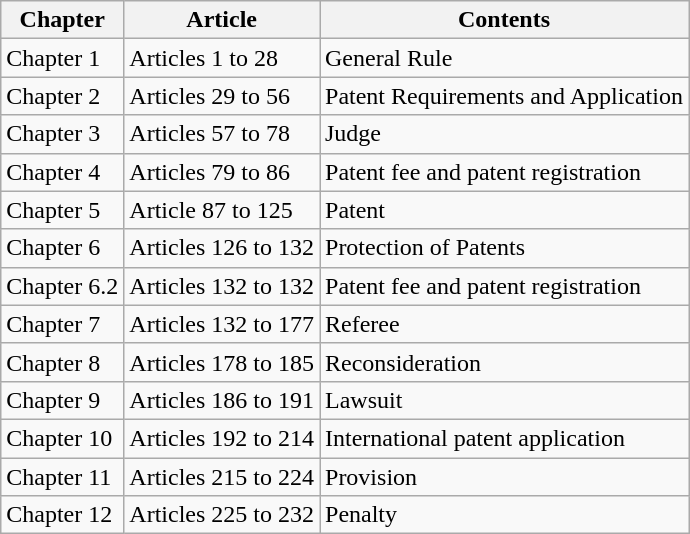<table class="wikitable">
<tr>
<th>Chapter</th>
<th>Article</th>
<th>Contents</th>
</tr>
<tr>
<td>Chapter 1</td>
<td>Articles 1 to 28</td>
<td>General Rule</td>
</tr>
<tr>
<td>Chapter 2</td>
<td>Articles 29 to 56</td>
<td>Patent Requirements and Application</td>
</tr>
<tr>
<td>Chapter 3</td>
<td>Articles 57 to 78</td>
<td>Judge</td>
</tr>
<tr>
<td>Chapter 4</td>
<td>Articles 79 to 86</td>
<td>Patent fee and patent registration</td>
</tr>
<tr>
<td>Chapter 5</td>
<td>Article 87 to 125</td>
<td>Patent</td>
</tr>
<tr>
<td>Chapter 6</td>
<td>Articles 126 to 132</td>
<td>Protection of Patents</td>
</tr>
<tr>
<td>Chapter 6.2</td>
<td>Articles 132 to 132</td>
<td>Patent fee and patent registration</td>
</tr>
<tr>
<td>Chapter 7</td>
<td>Articles 132 to 177</td>
<td>Referee</td>
</tr>
<tr>
<td>Chapter 8</td>
<td>Articles 178 to 185</td>
<td>Reconsideration</td>
</tr>
<tr>
<td>Chapter 9</td>
<td>Articles 186 to 191</td>
<td>Lawsuit</td>
</tr>
<tr>
<td>Chapter 10</td>
<td>Articles 192 to 214</td>
<td>International patent application</td>
</tr>
<tr>
<td>Chapter 11</td>
<td>Articles 215 to 224</td>
<td>Provision</td>
</tr>
<tr>
<td>Chapter 12</td>
<td>Articles 225 to 232</td>
<td>Penalty</td>
</tr>
</table>
